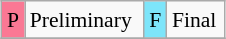<table class="wikitable" style="margin:0.5em auto; font-size:90%; line-height:1.25em;" width=150px;>
<tr>
<td style="background-color:#FA7894;text-align:center;">P</td>
<td>Preliminary</td>
<td style="background-color:#7DE5FA;text-align:center;">F</td>
<td>Final</td>
</tr>
<tr>
</tr>
</table>
